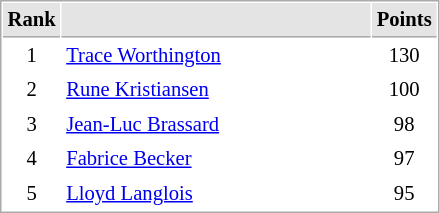<table cellspacing="1" cellpadding="3" style="border:1px solid #AAAAAA;font-size:86%">
<tr bgcolor="#E4E4E4">
<th style="border-bottom:1px solid #AAAAAA" width=10>Rank</th>
<th style="border-bottom:1px solid #AAAAAA" width=200></th>
<th style="border-bottom:1px solid #AAAAAA" width=20>Points</th>
</tr>
<tr>
<td align="center">1</td>
<td> <a href='#'>Trace Worthington</a></td>
<td align=center>130</td>
</tr>
<tr>
<td align="center">2</td>
<td> <a href='#'>Rune Kristiansen</a></td>
<td align=center>100</td>
</tr>
<tr>
<td align="center">3</td>
<td> <a href='#'>Jean-Luc Brassard</a></td>
<td align=center>98</td>
</tr>
<tr>
<td align="center">4</td>
<td> <a href='#'>Fabrice Becker</a></td>
<td align=center>97</td>
</tr>
<tr>
<td align="center">5</td>
<td> <a href='#'>Lloyd Langlois</a></td>
<td align=center>95</td>
</tr>
</table>
